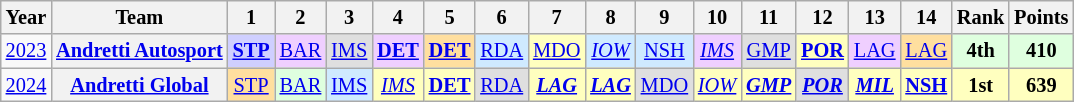<table class="wikitable" style="text-align:center; font-size:85%">
<tr>
<th>Year</th>
<th>Team</th>
<th>1</th>
<th>2</th>
<th>3</th>
<th>4</th>
<th>5</th>
<th>6</th>
<th>7</th>
<th>8</th>
<th>9</th>
<th>10</th>
<th>11</th>
<th>12</th>
<th>13</th>
<th>14</th>
<th>Rank</th>
<th>Points</th>
</tr>
<tr>
<td><a href='#'>2023</a></td>
<th nowrap><a href='#'>Andretti Autosport</a></th>
<td style="background:#CFCFFF;"><strong><a href='#'>STP</a></strong><br></td>
<td style="background:#efcfff;"><a href='#'>BAR</a><br></td>
<td style="background:#dfdfdf;"><a href='#'>IMS</a><br></td>
<td style="background:#efcfff;"><strong><a href='#'>DET</a></strong><br></td>
<td style="background:#ffdf9f;"><strong><a href='#'>DET</a></strong><br></td>
<td style="background:#CFEAFF;"><a href='#'>RDA</a><br></td>
<td style="background:#FFFFBF;"><a href='#'>MDO</a><br></td>
<td style="background:#CFEAFF;"><em><a href='#'>IOW</a></em><br></td>
<td style="background:#CFEAFF;"><a href='#'>NSH</a><br></td>
<td style="background:#EFCFFF;"><em><a href='#'>IMS</a></em><br></td>
<td style="background:#DFDFDF;"><a href='#'>GMP</a><br></td>
<td style="background:#FFFFBF;"><strong><a href='#'>POR</a></strong><br></td>
<td style="background:#EFCFFF;"><a href='#'>LAG</a><br></td>
<td style="background:#FFDF9F;"><a href='#'>LAG</a><br></td>
<th style="background:#DFFFDF;">4th</th>
<th style="background:#DFFFDF;">410</th>
</tr>
<tr>
<td><a href='#'>2024</a></td>
<th nowrap><a href='#'>Andretti Global</a></th>
<td style="background:#ffdf9f;"><a href='#'>STP</a><br></td>
<td style="background:#dfffdf;"><a href='#'>BAR</a><br></td>
<td style="background:#cfeaff;"><a href='#'>IMS</a><br></td>
<td style="background:#ffffbf;"><em><a href='#'>IMS</a></em><br></td>
<td style="background:#ffffbf;"><strong><a href='#'>DET</a></strong><br></td>
<td style="background:#DFDFDF;"><a href='#'>RDA</a><br></td>
<td style="background:#FFFFBF;"><strong><em><a href='#'>LAG</a></em></strong><br></td>
<td style="background:#FFFFBF;"><strong><em><a href='#'>LAG</a></em></strong><br></td>
<td style="background:#DFDFDF;"><a href='#'>MDO</a><br></td>
<td style="background:#FFFFBF;"><em><a href='#'>IOW</a></em><br></td>
<td style="background:#FFFFBF;"><strong><em><a href='#'>GMP</a></em></strong><br></td>
<td style="background:#DFDFDF;"><strong><em><a href='#'>POR</a></em></strong><br></td>
<td style="background:#FFFFBF;"><strong><em><a href='#'>MIL</a></em></strong><br></td>
<td style="background:#ffffbf;"><strong><a href='#'>NSH</a></strong><br></td>
<th style="background:#FFFFBF;">1st</th>
<th style="background:#FFFFBF;">639</th>
</tr>
</table>
